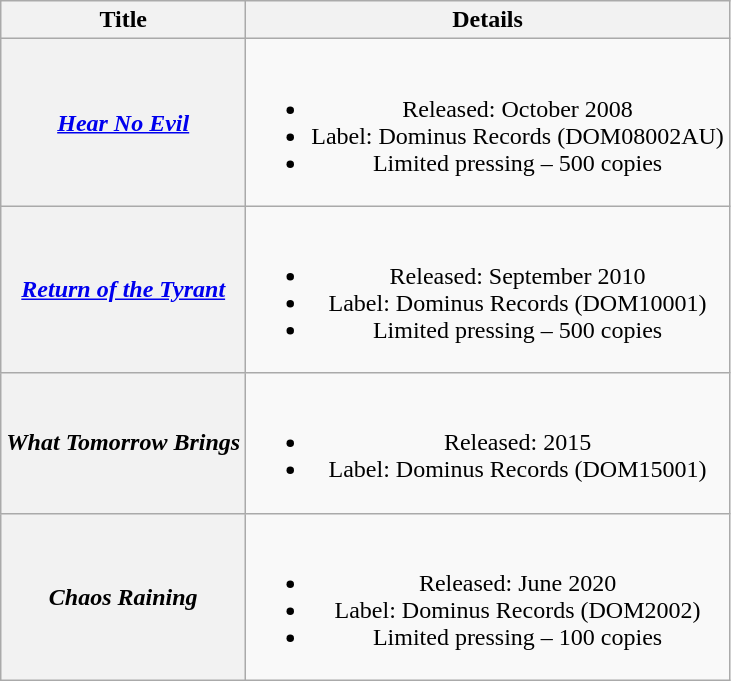<table class="wikitable plainrowheaders" style="text-align:center;">
<tr>
<th>Title</th>
<th>Details</th>
</tr>
<tr>
<th scope="row"><em><a href='#'>Hear No Evil</a></em></th>
<td><br><ul><li>Released: October 2008</li><li>Label: Dominus Records (DOM08002AU)</li><li>Limited pressing – 500 copies</li></ul></td>
</tr>
<tr>
<th scope="row"><em><a href='#'>Return of the Tyrant</a></em></th>
<td><br><ul><li>Released: September 2010</li><li>Label: Dominus Records (DOM10001)</li><li>Limited pressing – 500 copies</li></ul></td>
</tr>
<tr>
<th scope="row"><em>What Tomorrow Brings</em></th>
<td><br><ul><li>Released: 2015</li><li>Label: Dominus Records (DOM15001)</li></ul></td>
</tr>
<tr>
<th scope="row"><em>Chaos Raining</em></th>
<td><br><ul><li>Released: June 2020</li><li>Label: Dominus Records (DOM2002)</li><li>Limited pressing – 100 copies</li></ul></td>
</tr>
</table>
